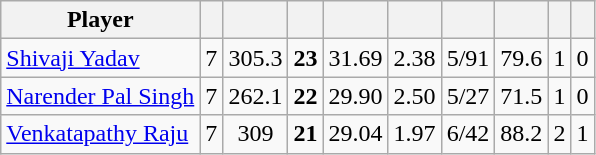<table class="wikitable sortable" style="text-align: center;">
<tr>
<th class="unsortable">Player</th>
<th></th>
<th></th>
<th></th>
<th></th>
<th></th>
<th></th>
<th></th>
<th></th>
<th></th>
</tr>
<tr>
<td style="text-align:left"><a href='#'>Shivaji Yadav</a></td>
<td style="text-align:left">7</td>
<td>305.3</td>
<td><strong>23</strong></td>
<td>31.69</td>
<td>2.38</td>
<td>5/91</td>
<td>79.6</td>
<td>1</td>
<td>0</td>
</tr>
<tr>
<td style="text-align:left"><a href='#'>Narender Pal Singh</a></td>
<td style="text-align:left">7</td>
<td>262.1</td>
<td><strong>22</strong></td>
<td>29.90</td>
<td>2.50</td>
<td>5/27</td>
<td>71.5</td>
<td>1</td>
<td>0</td>
</tr>
<tr>
<td style="text-align:left"><a href='#'>Venkatapathy Raju</a></td>
<td style="text-align:left">7</td>
<td>309</td>
<td><strong>21</strong></td>
<td>29.04</td>
<td>1.97</td>
<td>6/42</td>
<td>88.2</td>
<td>2</td>
<td>1</td>
</tr>
</table>
